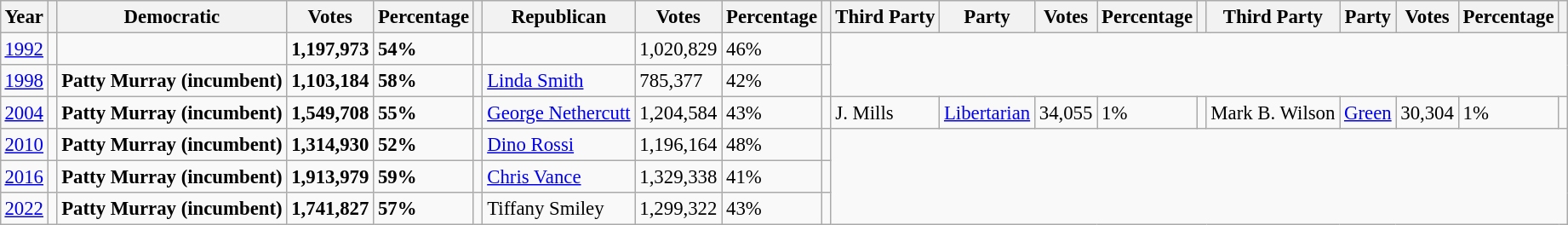<table class="wikitable" style="margin:0.5em ; font-size:95%">
<tr>
<th>Year</th>
<th></th>
<th>Democratic</th>
<th>Votes</th>
<th>Percentage</th>
<th></th>
<th>Republican</th>
<th>Votes</th>
<th>Percentage</th>
<th></th>
<th>Third Party</th>
<th>Party</th>
<th>Votes</th>
<th>Percentage</th>
<th></th>
<th>Third Party</th>
<th>Party</th>
<th>Votes</th>
<th>Percentage</th>
<th></th>
</tr>
<tr>
<td><a href='#'>1992</a></td>
<td></td>
<td></td>
<td><strong>1,197,973</strong></td>
<td><strong>54%</strong></td>
<td></td>
<td></td>
<td>1,020,829</td>
<td>46%</td>
<td></td>
</tr>
<tr>
<td><a href='#'>1998</a></td>
<td></td>
<td><strong>Patty Murray</strong> <strong>(incumbent)</strong></td>
<td><strong>1,103,184</strong></td>
<td><strong>58%</strong></td>
<td></td>
<td><a href='#'>Linda Smith</a></td>
<td>785,377</td>
<td>42%</td>
<td></td>
</tr>
<tr>
<td><a href='#'>2004</a></td>
<td></td>
<td><strong>Patty Murray</strong> <strong>(incumbent)</strong></td>
<td><strong>1,549,708</strong></td>
<td><strong>55%</strong></td>
<td></td>
<td><a href='#'>George Nethercutt</a></td>
<td>1,204,584</td>
<td>43%</td>
<td></td>
<td>J. Mills</td>
<td><a href='#'>Libertarian</a></td>
<td>34,055</td>
<td>1%</td>
<td></td>
<td>Mark B. Wilson</td>
<td><a href='#'>Green</a></td>
<td>30,304</td>
<td>1%</td>
<td></td>
</tr>
<tr>
<td><a href='#'>2010</a></td>
<td></td>
<td><strong>Patty Murray</strong> <strong>(incumbent)</strong></td>
<td><strong>1,314,930</strong></td>
<td><strong>52%</strong></td>
<td></td>
<td><a href='#'>Dino Rossi</a></td>
<td>1,196,164</td>
<td>48%</td>
<td></td>
</tr>
<tr>
<td><a href='#'>2016</a></td>
<td></td>
<td><strong>Patty Murray</strong> <strong>(incumbent)</strong></td>
<td><strong>1,913,979</strong></td>
<td><strong>59%</strong></td>
<td></td>
<td><a href='#'>Chris Vance</a></td>
<td>1,329,338</td>
<td>41%</td>
<td></td>
</tr>
<tr>
<td><a href='#'>2022</a></td>
<td></td>
<td><strong>Patty Murray</strong> <strong>(incumbent)</strong></td>
<td><strong>1,741,827</strong></td>
<td><strong>57%</strong></td>
<td></td>
<td>Tiffany Smiley</td>
<td>1,299,322</td>
<td>43%</td>
<td></td>
</tr>
</table>
